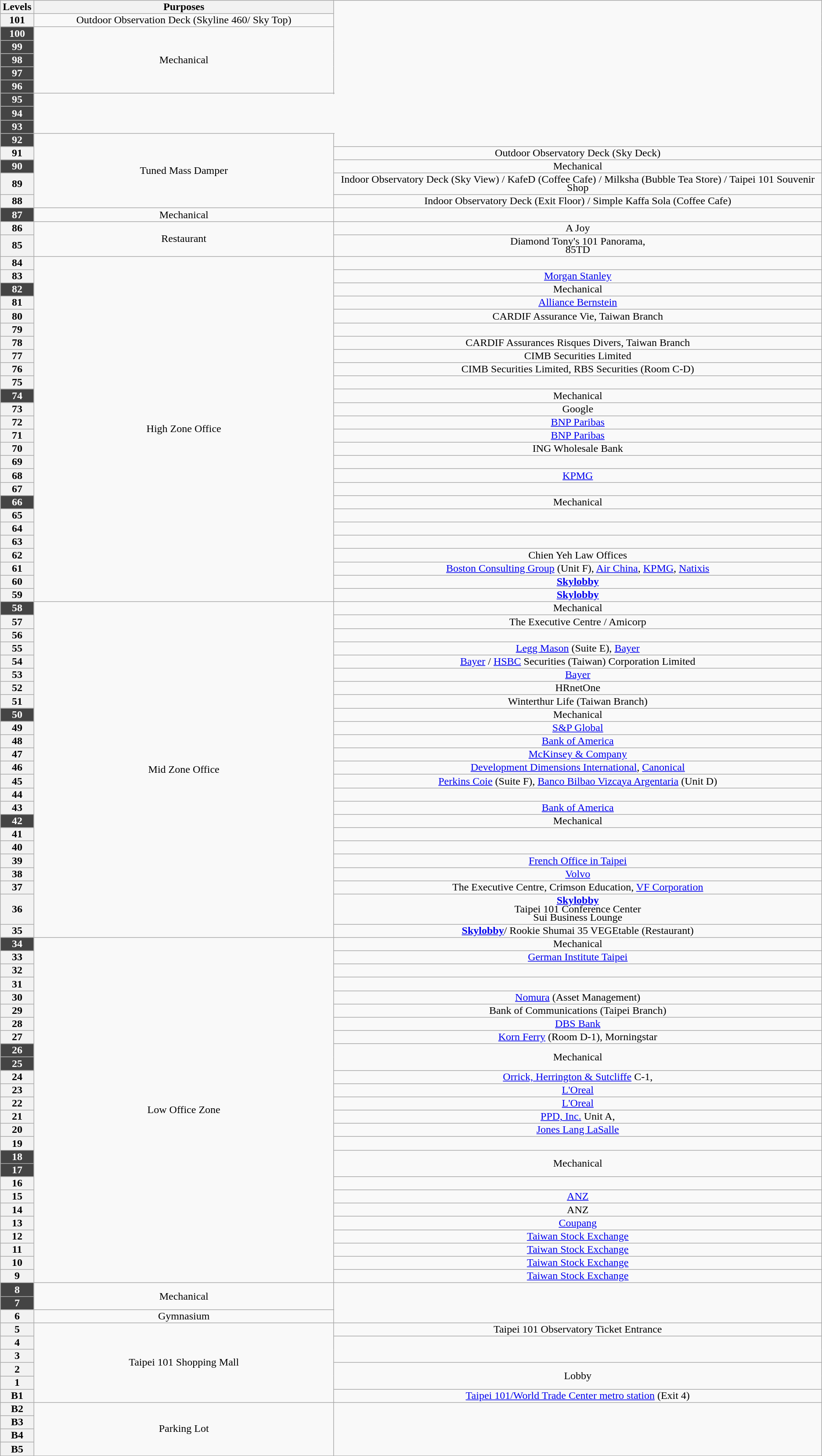<table class="wikitable" style="line-height:0.8;">
<tr>
<th>Levels</th>
<th style="width:28em;">Purposes</th>
</tr>
<tr align=center>
<th>101</th>
<td>Outdoor Observation Deck (Skyline 460/ Sky Top)</td>
</tr>
<tr align=center>
<th style="background:#444; color:white;">100</th>
<td rowspan=9 colspan=2>Mechanical</td>
</tr>
<tr align=center>
<th style="background:#444; color:white;">99</th>
</tr>
<tr style="background:#999;">
</tr>
<tr align=center>
<th style="background:#444; color:white;">98</th>
</tr>
<tr style="background:#999;">
</tr>
<tr align=center>
<th style="background:#444; color:white;">97</th>
</tr>
<tr style="background:#999;">
</tr>
<tr align=center>
<th style="background:#444; color:white;">96</th>
</tr>
<tr style="background:#999;">
</tr>
<tr align=center>
<th style="background:#444; color:white;">95</th>
</tr>
<tr style="background:#999;">
</tr>
<tr align=center>
<th style="background:#444; color:white;">94</th>
</tr>
<tr style="background:#999;">
</tr>
<tr align=center>
<th style="background:#444; color:white;">93</th>
</tr>
<tr style="background:#999;">
</tr>
<tr align=center>
<th style="background:#444; color:white;">92</th>
<td rowspan=6 colspan=2>Tuned Mass Damper</td>
</tr>
<tr style="background:#999;">
</tr>
<tr align=center>
<th>91</th>
<td>Outdoor Observatory Deck (Sky Deck)</td>
</tr>
<tr align=center>
<th style="background:#444; color:white;">90</th>
<td>Mechanical</td>
</tr>
<tr align=center>
<th>89</th>
<td>Indoor Observatory Deck (Sky View) / KafeD (Coffee Cafe) / Milksha (Bubble Tea Store) / Taipei 101 Souvenir Shop</td>
</tr>
<tr align=center>
<th>88</th>
<td>Indoor Observatory Deck (Exit Floor) / Simple Kaffa Sola (Coffee Cafe)</td>
</tr>
<tr align=center>
<th style="background:#444; color:white;">87</th>
<td>Mechanical</td>
</tr>
<tr align=center>
<th>86</th>
<td rowspan=2 colspan=2>Restaurant</td>
<td>A Joy</td>
</tr>
<tr align=center>
<th>85</th>
<td>Diamond Tony's 101 Panorama,<br>85TD</td>
</tr>
<tr align=center>
<th>84</th>
<td rowspan=26 colspan=2>High Zone Office</td>
</tr>
<tr align=center>
<th>83</th>
<td><a href='#'>Morgan Stanley</a></td>
</tr>
<tr align=center>
<th style="background:#444; color:white;">82</th>
<td>Mechanical</td>
</tr>
<tr align=center>
<th>81</th>
<td><a href='#'>Alliance Bernstein</a></td>
</tr>
<tr align=center>
<th>80</th>
<td>CARDIF Assurance Vie, Taiwan Branch</td>
</tr>
<tr align=center>
<th>79</th>
</tr>
<tr align=center>
<th>78</th>
<td>CARDIF Assurances Risques Divers, Taiwan Branch</td>
</tr>
<tr align=center>
<th>77</th>
<td>CIMB Securities Limited</td>
</tr>
<tr align=center>
<th>76</th>
<td>CIMB Securities Limited, RBS Securities (Room C-D)</td>
</tr>
<tr align=center>
<th>75</th>
</tr>
<tr align=center>
<th style="background:#444; color:white;">74</th>
<td>Mechanical</td>
</tr>
<tr align=center>
<th>73</th>
<td>Google</td>
</tr>
<tr align=center>
<th>72</th>
<td><a href='#'>BNP Paribas</a></td>
</tr>
<tr align=center>
<th>71</th>
<td><a href='#'>BNP Paribas</a></td>
</tr>
<tr align=center>
<th>70</th>
<td>ING Wholesale Bank</td>
</tr>
<tr align=center>
<th>69</th>
</tr>
<tr align=center>
<th>68</th>
<td><a href='#'>KPMG</a></td>
</tr>
<tr align=center>
<th>67</th>
<td></td>
</tr>
<tr align=center>
<th style="background:#444; color:white;">66</th>
<td>Mechanical</td>
</tr>
<tr align=center>
<th>65</th>
<td></td>
</tr>
<tr align=center>
<th>64</th>
<td></td>
</tr>
<tr align=center>
<th>63</th>
<td></td>
</tr>
<tr align=center>
<th>62</th>
<td>Chien Yeh Law Offices</td>
</tr>
<tr align=center>
<th>61</th>
<td><a href='#'>Boston Consulting Group</a> (Unit F), <a href='#'>Air China</a>, <a href='#'>KPMG</a>, <a href='#'>Natixis</a></td>
</tr>
<tr align=center>
<th>60</th>
<td><strong><a href='#'>Skylobby</a></strong></td>
</tr>
<tr align=center>
<th>59</th>
<td><strong><a href='#'>Skylobby</a></strong></td>
</tr>
<tr align=center>
<th style="background:#444; color:white;">58</th>
<td rowspan=24 colspan=2>Mid Zone Office</td>
<td>Mechanical</td>
</tr>
<tr align=center>
<th>57</th>
<td>The Executive Centre / Amicorp</td>
</tr>
<tr align=center>
<th>56</th>
</tr>
<tr align=center>
<th>55</th>
<td><a href='#'>Legg Mason</a> (Suite E), <a href='#'>Bayer</a></td>
</tr>
<tr align=center>
<th>54</th>
<td><a href='#'>Bayer</a> / <a href='#'>HSBC</a> Securities (Taiwan) Corporation Limited</td>
</tr>
<tr align=center>
<th>53</th>
<td><a href='#'>Bayer</a></td>
</tr>
<tr align=center>
<th>52</th>
<td>HRnetOne</td>
</tr>
<tr align=center>
<th>51</th>
<td>Winterthur Life (Taiwan Branch)</td>
</tr>
<tr align=center>
<th style="background:#444; color:white;">50</th>
<td>Mechanical</td>
</tr>
<tr align=center>
<th>49</th>
<td><a href='#'>S&P Global</a></td>
</tr>
<tr align=center>
<th>48</th>
<td><a href='#'>Bank of America</a></td>
</tr>
<tr align=center>
<th>47</th>
<td><a href='#'>McKinsey & Company</a></td>
</tr>
<tr align=center>
<th>46</th>
<td><a href='#'>Development Dimensions International</a>, <a href='#'>Canonical</a></td>
</tr>
<tr align=center>
<th>45</th>
<td><a href='#'>Perkins Coie</a> (Suite F), <a href='#'>Banco Bilbao Vizcaya Argentaria</a> (Unit D)</td>
</tr>
<tr align=center>
<th>44</th>
</tr>
<tr align=center>
<th>43</th>
<td><a href='#'>Bank of America</a></td>
</tr>
<tr align=center>
<th style="background:#444; color:white;">42</th>
<td>Mechanical</td>
</tr>
<tr align=center>
<th>41</th>
</tr>
<tr align=center>
<th>40</th>
<td></td>
</tr>
<tr align=center>
<th>39</th>
<td><a href='#'>French Office in Taipei</a></td>
</tr>
<tr align=center>
<th>38</th>
<td><a href='#'>Volvo</a></td>
</tr>
<tr align=center>
<th>37</th>
<td>The Executive Centre, Crimson Education, <a href='#'>VF Corporation</a></td>
</tr>
<tr align=center>
<th>36</th>
<td><strong><a href='#'>Skylobby</a></strong><br>Taipei 101 Conference Center<br>Sui Business Lounge</td>
</tr>
<tr align=center>
<th>35</th>
<td><strong><a href='#'>Skylobby</a></strong>/ Rookie Shumai 35 VEGEtable (Restaurant)</td>
</tr>
<tr align=center>
<th style="background:#444; color:white;">34</th>
<td rowspan=26 colspan=2>Low Office Zone</td>
<td>Mechanical</td>
</tr>
<tr align=center>
<th>33</th>
<td><a href='#'>German Institute Taipei</a></td>
</tr>
<tr align=center>
<th>32</th>
</tr>
<tr align=center>
<th>31</th>
<td></td>
</tr>
<tr align=center>
<th>30</th>
<td><a href='#'>Nomura</a> (Asset Management)</td>
</tr>
<tr align=center>
<th>29</th>
<td>Bank of Communications (Taipei Branch)</td>
</tr>
<tr align=center>
<th>28</th>
<td><a href='#'>DBS Bank</a></td>
</tr>
<tr align=center>
<th>27</th>
<td><a href='#'>Korn Ferry</a> (Room D-1), Morningstar</td>
</tr>
<tr align=center>
<th style="background:#444; color:white;">26</th>
<td rowspan=2 colspan=2>Mechanical</td>
</tr>
<tr style="background:#999;">
<th style="background:#444; color:white;">25</th>
</tr>
<tr align=center>
<th>24</th>
<td><a href='#'>Orrick, Herrington & Sutcliffe</a> C-1,</td>
</tr>
<tr align=center>
<th>23</th>
<td><a href='#'>L'Oreal</a></td>
</tr>
<tr align=center>
<th>22</th>
<td><a href='#'>L'Oreal</a></td>
</tr>
<tr align=center>
<th>21</th>
<td><a href='#'>PPD, Inc.</a> Unit A,</td>
</tr>
<tr align=center>
<th>20</th>
<td><a href='#'>Jones Lang LaSalle</a></td>
</tr>
<tr align=center>
<th>19</th>
</tr>
<tr align=center>
<th style="background:#444; color:white;">18</th>
<td rowspan=2 colspan=2>Mechanical</td>
</tr>
<tr style="background:#999;">
<th style="background:#444; color:white;">17</th>
</tr>
<tr align=center>
<th>16</th>
</tr>
<tr align=center>
<th>15</th>
<td><a href='#'>ANZ</a></td>
</tr>
<tr align=center>
<th>14</th>
<td>ANZ</td>
</tr>
<tr align=center>
<th>13</th>
<td><a href='#'>Coupang</a></td>
</tr>
<tr align=center>
<th>12</th>
<td><a href='#'>Taiwan Stock Exchange</a></td>
</tr>
<tr align=center>
<th>11</th>
<td><a href='#'>Taiwan Stock Exchange</a></td>
</tr>
<tr align=center>
<th>10</th>
<td><a href='#'>Taiwan Stock Exchange</a></td>
</tr>
<tr align=center>
<th>9</th>
<td><a href='#'>Taiwan Stock Exchange</a></td>
</tr>
<tr align=center>
<th style="background:#444; color:white;">8</th>
<td rowspan=2 colspan=2>Mechanical</td>
</tr>
<tr style="background:#999;">
<th style="background:#444; color:white;">7</th>
</tr>
<tr align=center>
<th>6</th>
<td>Gymnasium</td>
</tr>
<tr align=center>
<th>5</th>
<td rowspan=6 colspan=2>Taipei 101 Shopping Mall</td>
<td>Taipei 101 Observatory Ticket Entrance</td>
</tr>
<tr align=center>
<th>4</th>
</tr>
<tr align=center>
<th>3</th>
</tr>
<tr align=center>
<th>2</th>
<td rowspan=2 colspan=2>Lobby</td>
</tr>
<tr align=center>
<th>1</th>
</tr>
<tr align=center>
<th>B1</th>
<td><a href='#'>Taipei 101/World Trade Center metro station</a> (Exit 4)</td>
</tr>
<tr align=center>
<th>B2</th>
<td rowspan=4 colspan=2>Parking Lot</td>
</tr>
<tr align=center>
<th>B3</th>
</tr>
<tr align=center>
<th>B4</th>
</tr>
<tr align=center>
<th>B5</th>
</tr>
<tr align=center>
</tr>
</table>
